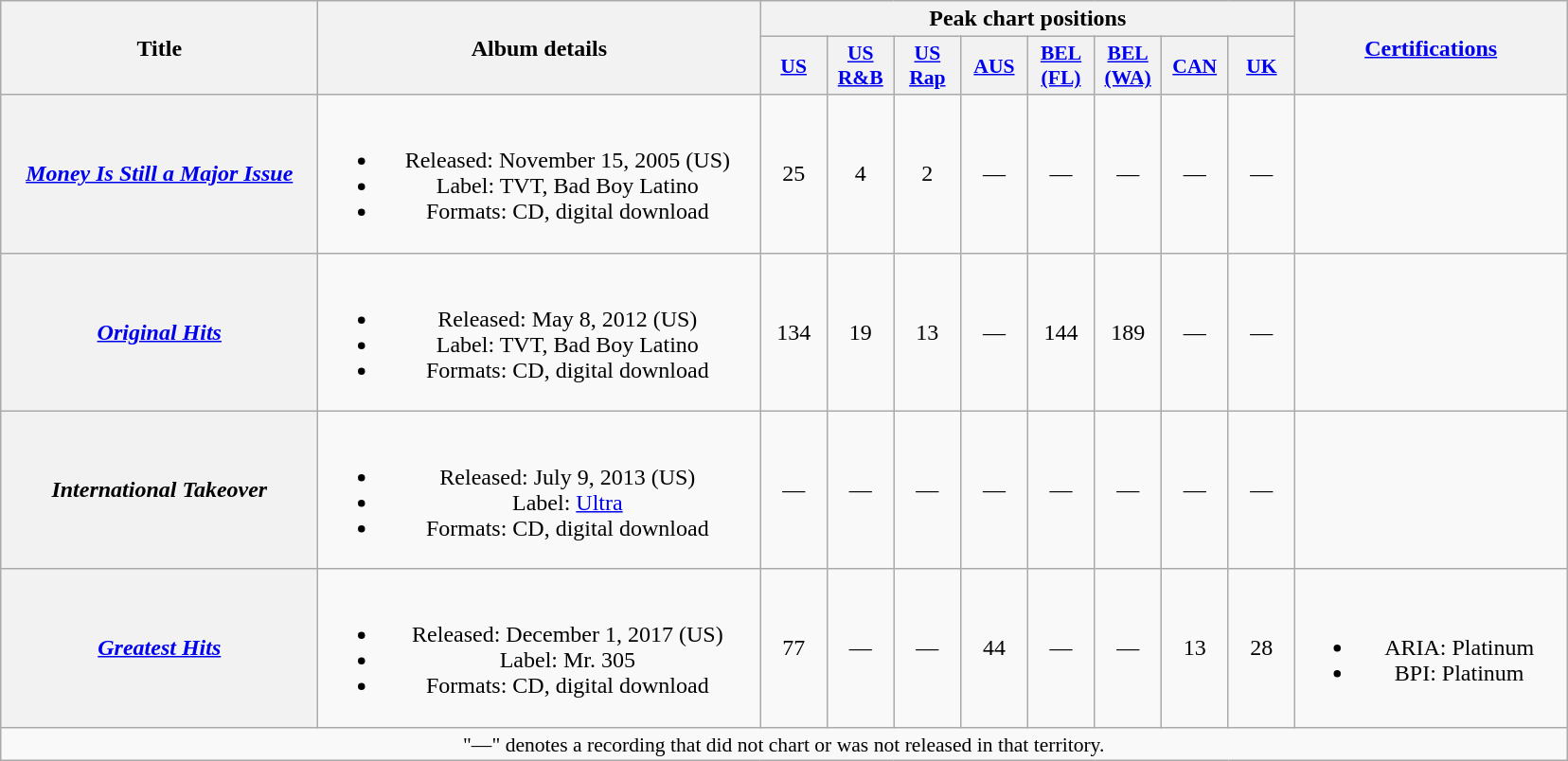<table class="wikitable plainrowheaders" style="text-align:center;">
<tr>
<th scope="col" rowspan="2" style="width:13.5em;">Title</th>
<th scope="col" rowspan="2" style="width:19em;">Album details</th>
<th scope="col" colspan="8">Peak chart positions</th>
<th scope="col" rowspan="2" style="width:11.5em;"><a href='#'>Certifications</a></th>
</tr>
<tr>
<th scope="col" style="width:2.8em;font-size:90%;"><a href='#'>US</a> <br></th>
<th scope="col" style="width:2.8em;font-size:90%;"><a href='#'>US <br>R&B</a> <br></th>
<th scope="col" style="width:2.8em;font-size:90%;"><a href='#'>US <br>Rap</a> <br></th>
<th scope="col" style="width:2.8em;font-size:90%;"><a href='#'>AUS</a><br></th>
<th scope="col" style="width:2.8em;font-size:90%;"><a href='#'>BEL <br>(FL)</a> <br></th>
<th scope="col" style="width:2.8em;font-size:90%;"><a href='#'>BEL <br>(WA)</a> <br></th>
<th scope="col" style="width:2.8em;font-size:90%;"><a href='#'>CAN</a><br></th>
<th scope="col" style="width:2.8em;font-size:90%;"><a href='#'>UK</a><br></th>
</tr>
<tr>
<th scope="row"><em><a href='#'>Money Is Still a Major Issue</a></em></th>
<td><br><ul><li>Released: November 15, 2005 <span>(US)</span></li><li>Label: TVT, Bad Boy Latino</li><li>Formats: CD, digital download</li></ul></td>
<td>25</td>
<td>4</td>
<td>2</td>
<td>—</td>
<td>—</td>
<td>—</td>
<td>—</td>
<td>—</td>
<td></td>
</tr>
<tr>
<th scope="row"><em><a href='#'>Original Hits</a></em></th>
<td><br><ul><li>Released: May 8, 2012 <span>(US)</span></li><li>Label: TVT, Bad Boy Latino</li><li>Formats: CD, digital download</li></ul></td>
<td>134</td>
<td>19</td>
<td>13</td>
<td>—</td>
<td>144</td>
<td>189</td>
<td>—</td>
<td>—</td>
<td></td>
</tr>
<tr>
<th scope="row"><em>International Takeover</em></th>
<td><br><ul><li>Released: July 9, 2013 <span>(US)</span></li><li>Label: <a href='#'>Ultra</a></li><li>Formats: CD, digital download</li></ul></td>
<td>—</td>
<td>—</td>
<td>—</td>
<td>—</td>
<td>—</td>
<td>—</td>
<td>—</td>
<td>—</td>
<td></td>
</tr>
<tr>
<th scope="row"><em><a href='#'>Greatest Hits</a></em></th>
<td><br><ul><li>Released: December 1, 2017 <span>(US)</span></li><li>Label: Mr. 305</li><li>Formats: CD, digital download</li></ul></td>
<td>77</td>
<td>—</td>
<td>—</td>
<td>44</td>
<td>—</td>
<td>—</td>
<td>13</td>
<td>28</td>
<td><br><ul><li>ARIA: Platinum</li><li>BPI: Platinum</li></ul></td>
</tr>
<tr>
<td colspan="11" style="font-size:90%">"—" denotes a recording that did not chart or was not released in that territory.</td>
</tr>
</table>
